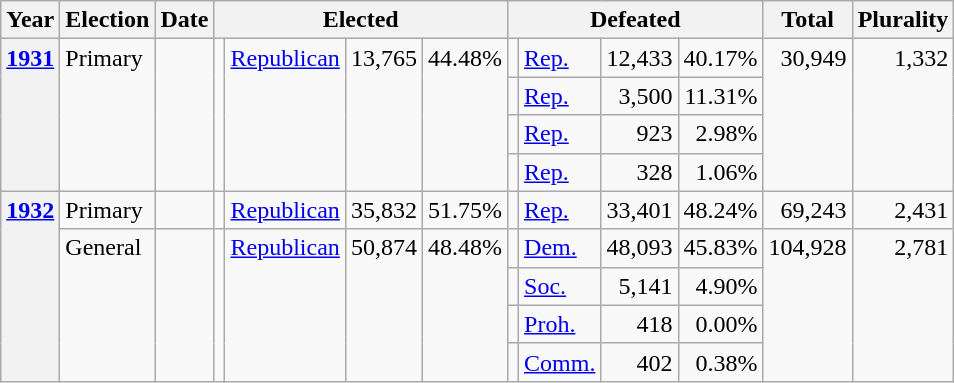<table class=wikitable>
<tr>
<th>Year</th>
<th>Election</th>
<th>Date</th>
<th ! colspan="4">Elected</th>
<th ! colspan="4">Defeated</th>
<th>Total</th>
<th>Plurality</th>
</tr>
<tr>
<th rowspan="4" valign="top"><a href='#'>1931</a><br></th>
<td rowspan="4" valign="top">Primary</td>
<td rowspan="4" valign="top"></td>
<td rowspan="4" valign="top"></td>
<td rowspan="4" valign="top" ><a href='#'>Republican</a></td>
<td rowspan="4" valign="top" align="right">13,765</td>
<td rowspan="4" valign="top" align="right">44.48%</td>
<td valign="top"></td>
<td valign="top" ><a href='#'>Rep.</a></td>
<td valign="top" align="right">12,433</td>
<td valign="top" align="right">40.17%</td>
<td rowspan="4" valign="top" align="right">30,949</td>
<td rowspan="4" valign="top" align="right">1,332</td>
</tr>
<tr>
<td valign="top"></td>
<td valign="top" ><a href='#'>Rep.</a></td>
<td valign="top" align="right">3,500</td>
<td valign="top" align="right">11.31%</td>
</tr>
<tr>
<td valign="top"></td>
<td valign="top" ><a href='#'>Rep.</a></td>
<td valign="top" align="right">923</td>
<td valign="top" align="right">2.98%</td>
</tr>
<tr>
<td valign="top"></td>
<td valign="top" ><a href='#'>Rep.</a></td>
<td valign="top" align="right">328</td>
<td valign="top" align="right">1.06%</td>
</tr>
<tr>
<th rowspan="5" valign="top"><a href='#'>1932</a></th>
<td valign="top">Primary</td>
<td valign="top"></td>
<td valign="top"></td>
<td valign="top" ><a href='#'>Republican</a></td>
<td valign="top" align="right">35,832</td>
<td valign="top" align="right">51.75%</td>
<td valign="top"></td>
<td valign="top" ><a href='#'>Rep.</a></td>
<td valign="top" align="right">33,401</td>
<td valign="top" align="right">48.24%</td>
<td valign="top" align="right">69,243</td>
<td valign="top" align="right">2,431</td>
</tr>
<tr>
<td rowspan="4" valign="top">General</td>
<td rowspan="4" valign="top"></td>
<td rowspan="4" valign="top"></td>
<td rowspan="4" valign="top" ><a href='#'>Republican</a></td>
<td rowspan="4" valign="top" align="right">50,874</td>
<td rowspan="4" valign="top" align="right">48.48%</td>
<td valign="top"></td>
<td valign="top" ><a href='#'>Dem.</a></td>
<td valign="top" align="right">48,093</td>
<td valign="top" align="right">45.83%</td>
<td rowspan="4" valign="top" align="right">104,928</td>
<td rowspan="4" valign="top" align="right">2,781</td>
</tr>
<tr>
<td valign="top"></td>
<td valign="top" ><a href='#'>Soc.</a></td>
<td valign="top" align="right">5,141</td>
<td valign="top" align="right">4.90%</td>
</tr>
<tr>
<td valign="top"></td>
<td valign="top" ><a href='#'>Proh.</a></td>
<td valign="top" align="right">418</td>
<td valign="top" align="right">0.00%</td>
</tr>
<tr>
<td valign="top"></td>
<td valign="top" ><a href='#'>Comm.</a></td>
<td valign="top" align="right">402</td>
<td valign="top" align="right">0.38%</td>
</tr>
</table>
